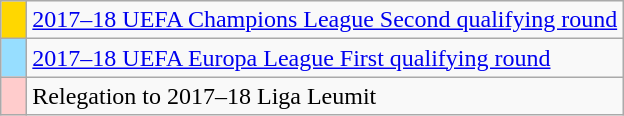<table class="wikitable">
<tr>
<td style="width:10px; background:gold;"></td>
<td><a href='#'>2017–18 UEFA Champions League Second qualifying round</a></td>
</tr>
<tr>
<td style="width:10px; background:#97DEFF;"></td>
<td><a href='#'>2017–18 UEFA Europa League First qualifying round</a></td>
</tr>
<tr>
<td style="width:10px; background:#fcc;"></td>
<td>Relegation to 2017–18 Liga Leumit</td>
</tr>
</table>
